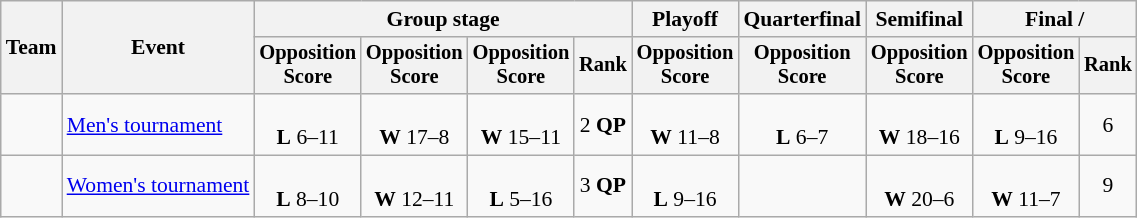<table class="wikitable" style="text-align:center; font-size:90%;">
<tr>
<th rowspan=2>Team</th>
<th rowspan=2>Event</th>
<th colspan=4>Group stage</th>
<th>Playoff</th>
<th>Quarterfinal</th>
<th>Semifinal</th>
<th colspan=2>Final / </th>
</tr>
<tr style=font-size:95%>
<th>Opposition<br>Score</th>
<th>Opposition<br>Score</th>
<th>Opposition<br>Score</th>
<th>Rank</th>
<th>Opposition<br>Score</th>
<th>Opposition<br>Score</th>
<th>Opposition<br>Score</th>
<th>Opposition<br>Score</th>
<th>Rank</th>
</tr>
<tr>
<td align=left></td>
<td align=left><a href='#'>Men's tournament</a></td>
<td> <br> <strong>L</strong> 6–11</td>
<td> <br> <strong>W</strong> 17–8</td>
<td> <br> <strong>W</strong> 15–11</td>
<td>2 <strong>QP</strong></td>
<td> <br> <strong>W</strong> 11–8</td>
<td> <br> <strong>L</strong> 6–7</td>
<td> <br> <strong>W</strong> 18–16</td>
<td> <br> <strong>L</strong> 9–16</td>
<td>6</td>
</tr>
<tr>
<td align=left></td>
<td align=left><a href='#'>Women's tournament</a></td>
<td> <br><strong>L</strong> 8–10</td>
<td> <br><strong>W</strong> 12–11</td>
<td> <br><strong>L</strong> 5–16</td>
<td>3 <strong>QP</strong></td>
<td> <br><strong>L</strong> 9–16</td>
<td></td>
<td> <br><strong>W</strong> 20–6</td>
<td> <br><strong>W</strong> 11–7</td>
<td>9</td>
</tr>
</table>
